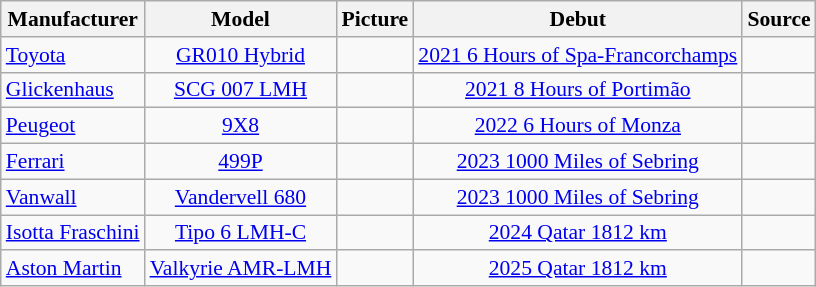<table class="wikitable" style="font-size: 90%">
<tr>
<th>Manufacturer</th>
<th>Model</th>
<th>Picture</th>
<th>Debut</th>
<th>Source</th>
</tr>
<tr>
<td align="left"><a href='#'>Toyota</a></td>
<td align="center"><a href='#'>GR010 Hybrid</a></td>
<td align="center"></td>
<td align="center"><a href='#'>2021 6 Hours of Spa-Francorchamps</a></td>
<td align="center"></td>
</tr>
<tr>
<td align="left"><a href='#'>Glickenhaus</a></td>
<td align="center"><a href='#'>SCG 007 LMH</a></td>
<td align="center"></td>
<td align="center"><a href='#'>2021 8 Hours of Portimão</a></td>
<td align="center"></td>
</tr>
<tr>
<td align="left"><a href='#'>Peugeot</a></td>
<td align="center"><a href='#'>9X8</a></td>
<td align="center"></td>
<td align="center"><a href='#'>2022 6 Hours of Monza</a></td>
<td align="center"></td>
</tr>
<tr>
<td align="left"><a href='#'>Ferrari</a></td>
<td align="center"><a href='#'>499P</a></td>
<td align="center"></td>
<td align="center"><a href='#'>2023 1000 Miles of Sebring</a></td>
<td align="center"></td>
</tr>
<tr>
<td align="left"><a href='#'>Vanwall</a></td>
<td align="center"><a href='#'>Vandervell 680</a></td>
<td align="center"></td>
<td align="center"><a href='#'>2023 1000 Miles of Sebring</a></td>
<td align="center"></td>
</tr>
<tr>
<td align="left"><a href='#'>Isotta Fraschini</a></td>
<td align="center"><a href='#'>Tipo 6 LMH-C</a></td>
<td align="center"></td>
<td align="center"><a href='#'>2024 Qatar 1812 km</a></td>
<td align="center"></td>
</tr>
<tr>
<td align="left"><a href='#'>Aston Martin</a></td>
<td align="center"><a href='#'>Valkyrie AMR-LMH</a></td>
<td align="center"></td>
<td align="center"><a href='#'>2025 Qatar 1812 km</a></td>
<td align="center"></td>
</tr>
</table>
